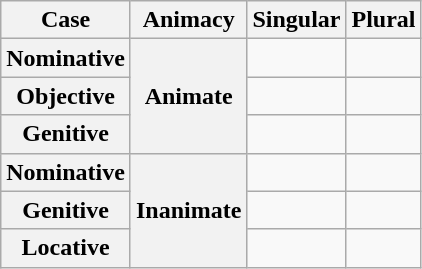<table class="wikitable">
<tr>
<th>Case</th>
<th>Animacy</th>
<th>Singular</th>
<th>Plural</th>
</tr>
<tr>
<th>Nominative</th>
<th rowspan="3">Animate</th>
<td></td>
<td></td>
</tr>
<tr>
<th>Objective</th>
<td></td>
<td></td>
</tr>
<tr>
<th>Genitive</th>
<td></td>
<td></td>
</tr>
<tr>
<th>Nominative</th>
<th rowspan="3">Inanimate</th>
<td></td>
<td></td>
</tr>
<tr>
<th>Genitive</th>
<td></td>
<td></td>
</tr>
<tr>
<th>Locative</th>
<td></td>
<td></td>
</tr>
</table>
